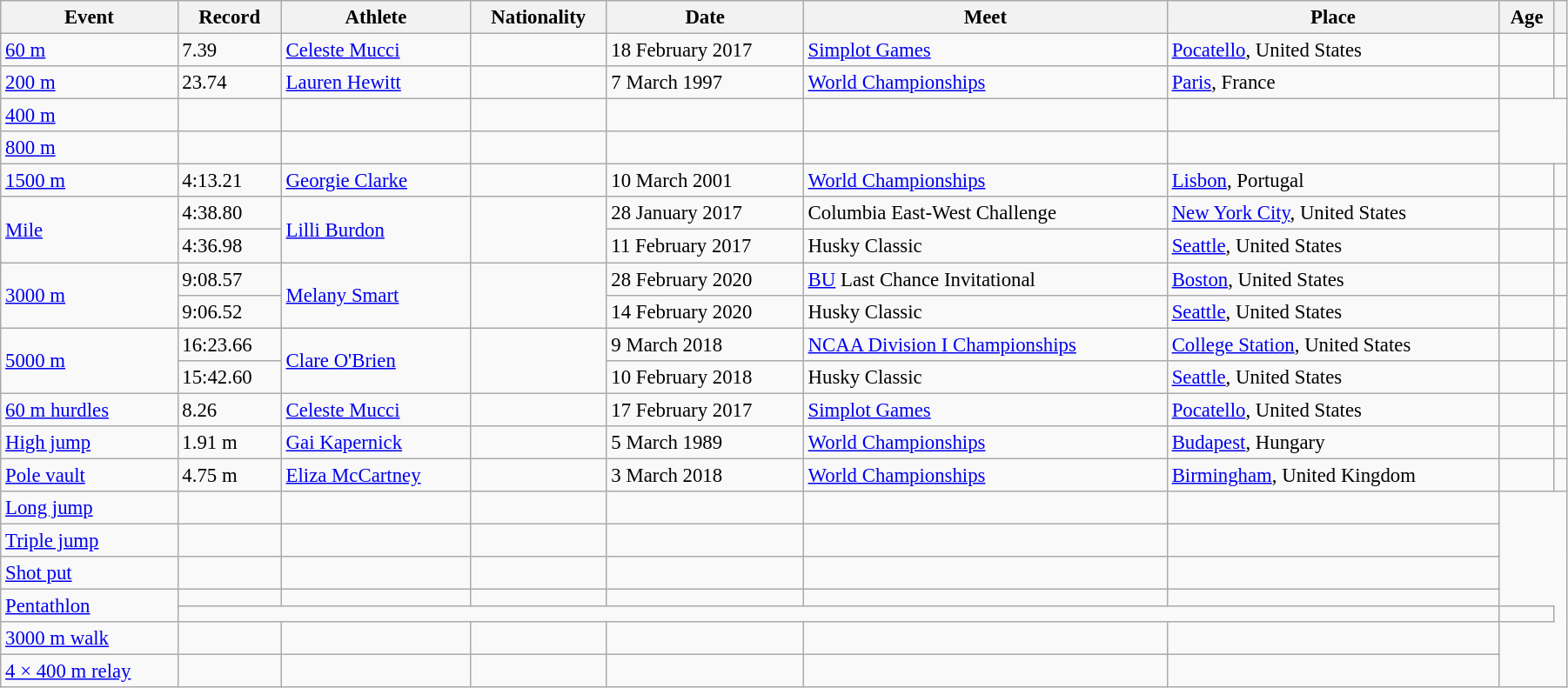<table class="wikitable" style="font-size:95%; width: 95%;">
<tr>
<th>Event</th>
<th>Record</th>
<th>Athlete</th>
<th>Nationality</th>
<th>Date</th>
<th>Meet</th>
<th>Place</th>
<th>Age</th>
<th></th>
</tr>
<tr>
<td><a href='#'>60 m</a></td>
<td>7.39</td>
<td><a href='#'>Celeste Mucci</a></td>
<td></td>
<td>18 February 2017</td>
<td><a href='#'>Simplot Games</a></td>
<td><a href='#'>Pocatello</a>, United States</td>
<td></td>
<td></td>
</tr>
<tr>
<td><a href='#'>200 m</a></td>
<td>23.74</td>
<td><a href='#'>Lauren Hewitt</a></td>
<td></td>
<td>7 March 1997</td>
<td><a href='#'>World Championships</a></td>
<td><a href='#'>Paris</a>, France</td>
<td></td>
<td></td>
</tr>
<tr>
<td><a href='#'>400 m</a></td>
<td></td>
<td></td>
<td></td>
<td></td>
<td></td>
<td></td>
</tr>
<tr>
<td><a href='#'>800 m</a></td>
<td></td>
<td></td>
<td></td>
<td></td>
<td></td>
<td></td>
</tr>
<tr>
<td><a href='#'>1500 m</a></td>
<td>4:13.21</td>
<td><a href='#'>Georgie Clarke</a></td>
<td></td>
<td>10 March 2001</td>
<td><a href='#'>World Championships</a></td>
<td><a href='#'>Lisbon</a>, Portugal</td>
<td></td>
<td></td>
</tr>
<tr>
<td rowspan=2><a href='#'>Mile</a></td>
<td>4:38.80</td>
<td rowspan=2><a href='#'>Lilli Burdon</a></td>
<td rowspan=2></td>
<td>28 January 2017</td>
<td>Columbia East-West Challenge</td>
<td><a href='#'>New York City</a>, United States</td>
<td></td>
<td></td>
</tr>
<tr>
<td>4:36.98 </td>
<td>11 February 2017</td>
<td>Husky Classic</td>
<td><a href='#'>Seattle</a>, United States</td>
<td></td>
<td></td>
</tr>
<tr>
<td rowspan=2><a href='#'>3000 m</a></td>
<td>9:08.57</td>
<td rowspan=2><a href='#'>Melany Smart</a></td>
<td rowspan=2></td>
<td>28 February 2020</td>
<td><a href='#'>BU</a> Last Chance Invitational</td>
<td><a href='#'>Boston</a>, United States</td>
<td></td>
<td></td>
</tr>
<tr>
<td>9:06.52 </td>
<td>14 February 2020</td>
<td>Husky Classic</td>
<td><a href='#'>Seattle</a>, United States</td>
<td></td>
<td></td>
</tr>
<tr>
<td rowspan=2><a href='#'>5000 m</a></td>
<td>16:23.66</td>
<td rowspan=2><a href='#'>Clare O'Brien</a></td>
<td rowspan=2></td>
<td>9 March 2018</td>
<td><a href='#'>NCAA Division I Championships</a></td>
<td><a href='#'>College Station</a>, United States</td>
<td></td>
<td></td>
</tr>
<tr>
<td>15:42.60 </td>
<td>10 February 2018</td>
<td>Husky Classic</td>
<td><a href='#'>Seattle</a>, United States</td>
<td></td>
<td></td>
</tr>
<tr>
<td><a href='#'>60 m hurdles</a></td>
<td>8.26</td>
<td><a href='#'>Celeste Mucci</a></td>
<td></td>
<td>17 February 2017</td>
<td><a href='#'>Simplot Games</a></td>
<td><a href='#'>Pocatello</a>, United States</td>
<td></td>
<td></td>
</tr>
<tr>
<td><a href='#'>High jump</a></td>
<td>1.91 m</td>
<td><a href='#'>Gai Kapernick</a></td>
<td></td>
<td>5 March 1989</td>
<td><a href='#'>World Championships</a></td>
<td><a href='#'>Budapest</a>, Hungary</td>
<td></td>
<td></td>
</tr>
<tr>
<td><a href='#'>Pole vault</a></td>
<td>4.75 m</td>
<td><a href='#'>Eliza McCartney</a></td>
<td></td>
<td>3 March 2018</td>
<td><a href='#'>World Championships</a></td>
<td><a href='#'>Birmingham</a>, United Kingdom</td>
<td></td>
<td></td>
</tr>
<tr>
<td><a href='#'>Long jump</a></td>
<td></td>
<td></td>
<td></td>
<td></td>
<td></td>
<td></td>
</tr>
<tr>
<td><a href='#'>Triple jump</a></td>
<td></td>
<td></td>
<td></td>
<td></td>
<td></td>
<td></td>
</tr>
<tr>
<td><a href='#'>Shot put</a></td>
<td></td>
<td></td>
<td></td>
<td></td>
<td></td>
<td></td>
</tr>
<tr>
<td rowspan=2><a href='#'>Pentathlon</a></td>
<td></td>
<td></td>
<td></td>
<td></td>
<td></td>
<td></td>
</tr>
<tr>
<td colspan=6></td>
<td></td>
</tr>
<tr>
<td><a href='#'>3000 m walk</a></td>
<td></td>
<td></td>
<td></td>
<td></td>
<td></td>
<td></td>
</tr>
<tr>
<td><a href='#'>4 × 400 m relay</a></td>
<td></td>
<td></td>
<td></td>
<td></td>
<td></td>
<td></td>
</tr>
</table>
